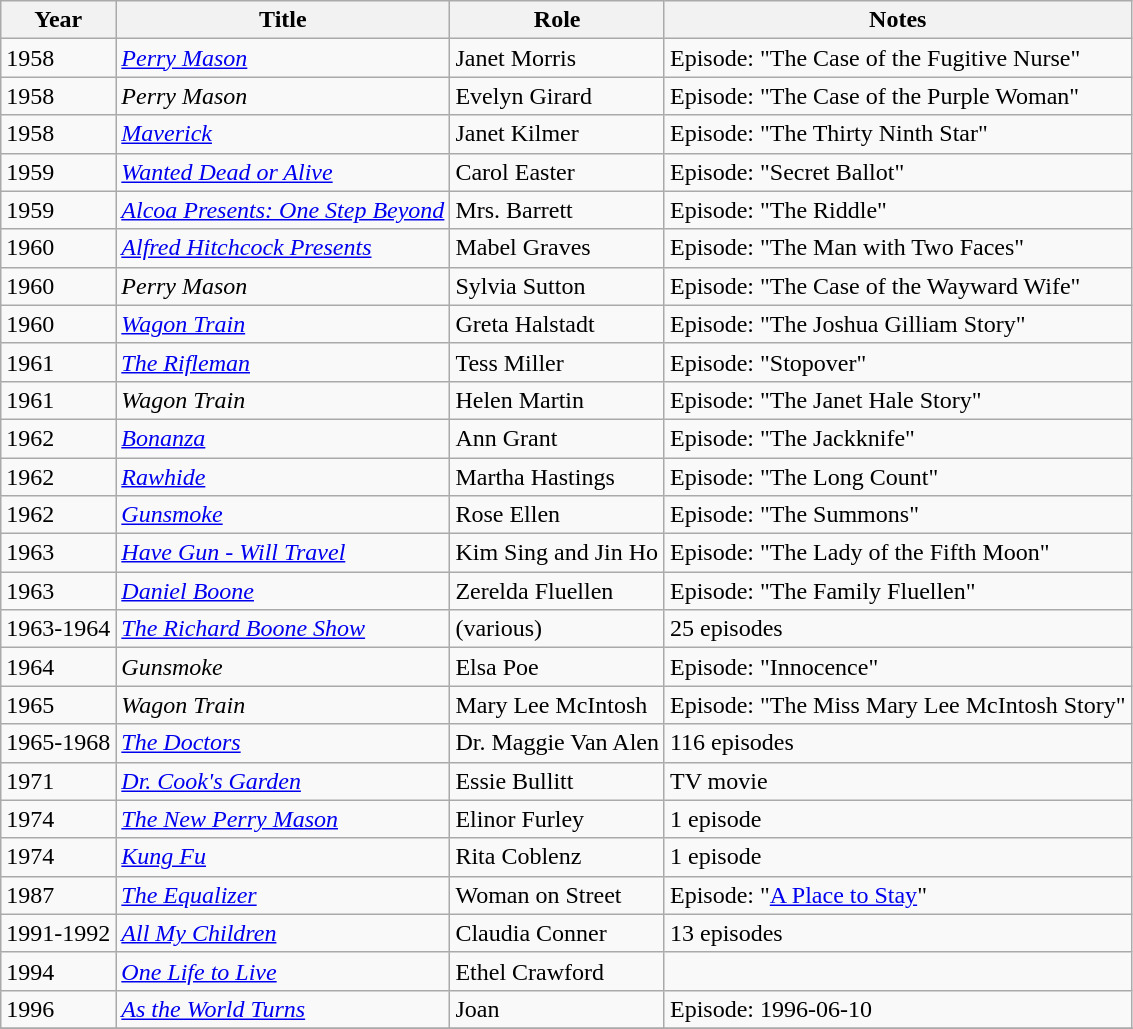<table class="wikitable sortable">
<tr>
<th>Year</th>
<th>Title</th>
<th>Role</th>
<th>Notes</th>
</tr>
<tr>
<td>1958</td>
<td><em><a href='#'>Perry Mason</a></em></td>
<td>Janet Morris</td>
<td>Episode: "The Case of the Fugitive Nurse" </td>
</tr>
<tr>
<td>1958</td>
<td><em>Perry Mason</em></td>
<td>Evelyn Girard</td>
<td>Episode: "The Case of the Purple Woman" </td>
</tr>
<tr>
<td>1958</td>
<td><em><a href='#'>Maverick</a></em></td>
<td>Janet Kilmer</td>
<td>Episode: "The Thirty Ninth Star" </td>
</tr>
<tr>
<td>1959</td>
<td><em><a href='#'>Wanted Dead or Alive</a></em></td>
<td>Carol Easter</td>
<td>Episode: "Secret Ballot" </td>
</tr>
<tr>
<td>1959</td>
<td><em><a href='#'>Alcoa Presents: One Step Beyond</a></em></td>
<td>Mrs. Barrett</td>
<td>Episode: "The Riddle" </td>
</tr>
<tr>
<td>1960</td>
<td><em><a href='#'>Alfred Hitchcock Presents</a></em></td>
<td>Mabel Graves</td>
<td>Episode: "The Man with Two Faces" </td>
</tr>
<tr>
<td>1960</td>
<td><em>Perry Mason</em></td>
<td>Sylvia Sutton</td>
<td>Episode: "The Case of the Wayward Wife" </td>
</tr>
<tr>
<td>1960</td>
<td><em><a href='#'>Wagon Train</a></em></td>
<td>Greta Halstadt</td>
<td>Episode: "The Joshua Gilliam Story" </td>
</tr>
<tr>
<td>1961</td>
<td><em><a href='#'>The Rifleman</a></em></td>
<td>Tess Miller</td>
<td>Episode: "Stopover" </td>
</tr>
<tr>
<td>1961</td>
<td><em>Wagon Train</em></td>
<td>Helen Martin</td>
<td>Episode: "The Janet Hale Story" </td>
</tr>
<tr>
<td>1962</td>
<td><em><a href='#'>Bonanza</a> </em></td>
<td>Ann Grant</td>
<td>Episode: "The Jackknife" </td>
</tr>
<tr>
<td>1962</td>
<td><em><a href='#'>Rawhide</a> </em></td>
<td>Martha Hastings</td>
<td>Episode: "The Long Count" </td>
</tr>
<tr>
<td>1962</td>
<td><em><a href='#'>Gunsmoke</a> </em></td>
<td>Rose Ellen</td>
<td>Episode: "The Summons" </td>
</tr>
<tr>
<td>1963</td>
<td><em><a href='#'>Have Gun - Will Travel</a></em></td>
<td>Kim Sing and Jin Ho</td>
<td>Episode: "The Lady of the Fifth Moon" </td>
</tr>
<tr>
<td>1963</td>
<td><em><a href='#'>Daniel Boone</a></em></td>
<td>Zerelda Fluellen</td>
<td>Episode: "The Family Fluellen" </td>
</tr>
<tr>
<td>1963-1964</td>
<td><em><a href='#'>The Richard Boone Show</a></em></td>
<td>(various)</td>
<td>25 episodes</td>
</tr>
<tr>
<td>1964</td>
<td><em>Gunsmoke </em></td>
<td>Elsa Poe</td>
<td>Episode: "Innocence" </td>
</tr>
<tr>
<td>1965</td>
<td><em>Wagon Train</em></td>
<td>Mary Lee McIntosh</td>
<td>Episode: "The Miss Mary Lee McIntosh Story" </td>
</tr>
<tr>
<td>1965-1968</td>
<td><em><a href='#'>The Doctors</a></em></td>
<td>Dr. Maggie Van Alen</td>
<td>116 episodes</td>
</tr>
<tr>
<td>1971</td>
<td><em><a href='#'>Dr. Cook's Garden</a></em></td>
<td>Essie Bullitt</td>
<td>TV movie</td>
</tr>
<tr>
<td>1974</td>
<td><em><a href='#'>The New Perry Mason</a></em></td>
<td>Elinor Furley</td>
<td>1 episode</td>
</tr>
<tr>
<td>1974</td>
<td><em><a href='#'>Kung Fu</a></em></td>
<td>Rita Coblenz</td>
<td>1 episode</td>
</tr>
<tr>
<td>1987</td>
<td><em><a href='#'>The Equalizer</a></em></td>
<td>Woman on Street</td>
<td>Episode: "<a href='#'>A Place to Stay</a>"</td>
</tr>
<tr>
<td>1991-1992</td>
<td><em><a href='#'>All My Children</a></em></td>
<td>Claudia Conner</td>
<td>13 episodes</td>
</tr>
<tr>
<td>1994</td>
<td><em><a href='#'>One Life to Live</a></em></td>
<td>Ethel Crawford</td>
<td></td>
</tr>
<tr>
<td>1996</td>
<td><em><a href='#'>As the World Turns</a></em></td>
<td>Joan</td>
<td>Episode: 1996-06-10</td>
</tr>
<tr>
</tr>
</table>
